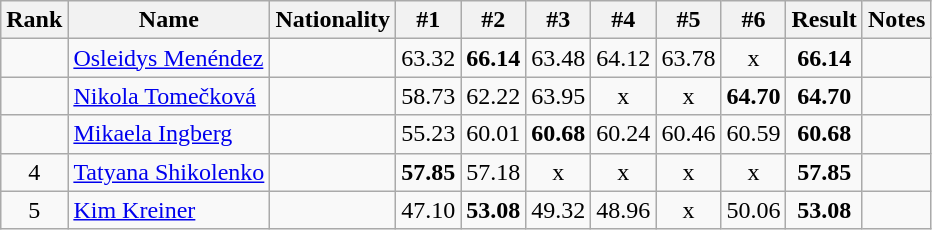<table class="wikitable sortable" style="text-align:center">
<tr>
<th>Rank</th>
<th>Name</th>
<th>Nationality</th>
<th>#1</th>
<th>#2</th>
<th>#3</th>
<th>#4</th>
<th>#5</th>
<th>#6</th>
<th>Result</th>
<th>Notes</th>
</tr>
<tr>
<td></td>
<td align=left><a href='#'>Osleidys Menéndez</a></td>
<td align=left></td>
<td>63.32</td>
<td><strong>66.14</strong></td>
<td>63.48</td>
<td>64.12</td>
<td>63.78</td>
<td>x</td>
<td><strong>66.14</strong></td>
<td></td>
</tr>
<tr>
<td></td>
<td align=left><a href='#'>Nikola Tomečková</a></td>
<td align=left></td>
<td>58.73</td>
<td>62.22</td>
<td>63.95</td>
<td>x</td>
<td>x</td>
<td><strong>64.70</strong></td>
<td><strong>64.70</strong></td>
<td></td>
</tr>
<tr>
<td></td>
<td align=left><a href='#'>Mikaela Ingberg</a></td>
<td align=left></td>
<td>55.23</td>
<td>60.01</td>
<td><strong>60.68</strong></td>
<td>60.24</td>
<td>60.46</td>
<td>60.59</td>
<td><strong>60.68</strong></td>
<td></td>
</tr>
<tr>
<td>4</td>
<td align=left><a href='#'>Tatyana Shikolenko</a></td>
<td align=left></td>
<td><strong>57.85</strong></td>
<td>57.18</td>
<td>x</td>
<td>x</td>
<td>x</td>
<td>x</td>
<td><strong>57.85</strong></td>
<td></td>
</tr>
<tr>
<td>5</td>
<td align=left><a href='#'>Kim Kreiner</a></td>
<td align=left></td>
<td>47.10</td>
<td><strong>53.08</strong></td>
<td>49.32</td>
<td>48.96</td>
<td>x</td>
<td>50.06</td>
<td><strong>53.08</strong></td>
<td></td>
</tr>
</table>
